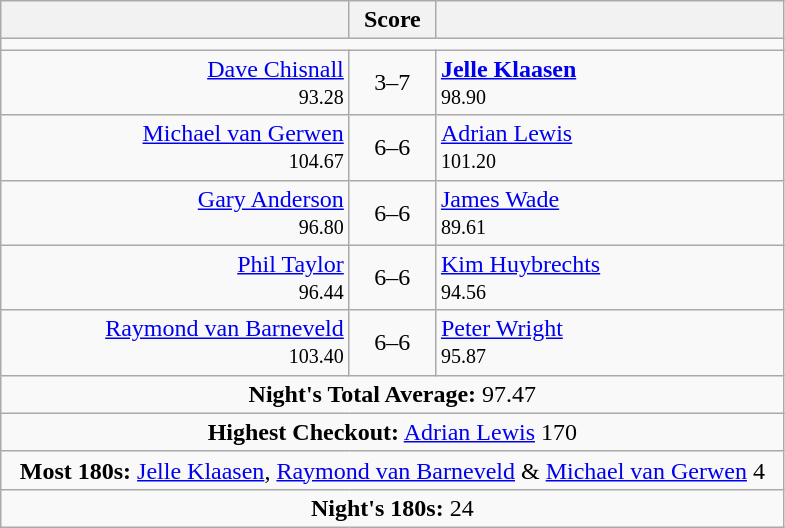<table class=wikitable style="text-align:center">
<tr>
<th width=225></th>
<th width=50>Score</th>
<th width=225></th>
</tr>
<tr align=center>
<td colspan="3"></td>
</tr>
<tr align=left>
<td align=right><a href='#'>Dave Chisnall</a>   <br><small><span>93.28</span></small></td>
<td align=center>3–7</td>
<td><strong> <a href='#'>Jelle Klaasen</a></strong> <br><small><span>98.90</span></small></td>
</tr>
<tr align=left>
<td align=right><a href='#'>Michael van Gerwen</a>   <br><small><span>104.67</span></small></td>
<td align=center>6–6</td>
<td> <a href='#'>Adrian Lewis</a> <br><small><span>101.20</span></small></td>
</tr>
<tr align=left>
<td align=right><a href='#'>Gary Anderson</a>  <br><small><span>96.80</span></small></td>
<td align=center>6–6</td>
<td> <a href='#'>James Wade</a> <br><small><span>89.61</span></small></td>
</tr>
<tr align=left>
<td align=right><a href='#'>Phil Taylor</a>  <br><small><span>96.44</span></small></td>
<td align=center>6–6</td>
<td> <a href='#'>Kim Huybrechts</a> <br><small><span>94.56</span></small></td>
</tr>
<tr align=left>
<td align=right><a href='#'>Raymond van Barneveld</a> <br><small><span>103.40</span></small></td>
<td align=center>6–6</td>
<td> <a href='#'>Peter Wright</a> <br><small><span>95.87</span></small></td>
</tr>
<tr align=center>
<td colspan="3"><strong>Night's Total Average:</strong> 97.47 </td>
</tr>
<tr align=center>
<td colspan="3"><strong>Highest Checkout:</strong>  <a href='#'>Adrian Lewis</a> 170</td>
</tr>
<tr align=center>
<td colspan="3"><strong>Most 180s:</strong>  <a href='#'>Jelle Klaasen</a>,  <a href='#'>Raymond van Barneveld</a> &  <a href='#'>Michael van Gerwen</a> 4</td>
</tr>
<tr align=center>
<td colspan="3"><strong>Night's 180s:</strong> 24</td>
</tr>
</table>
